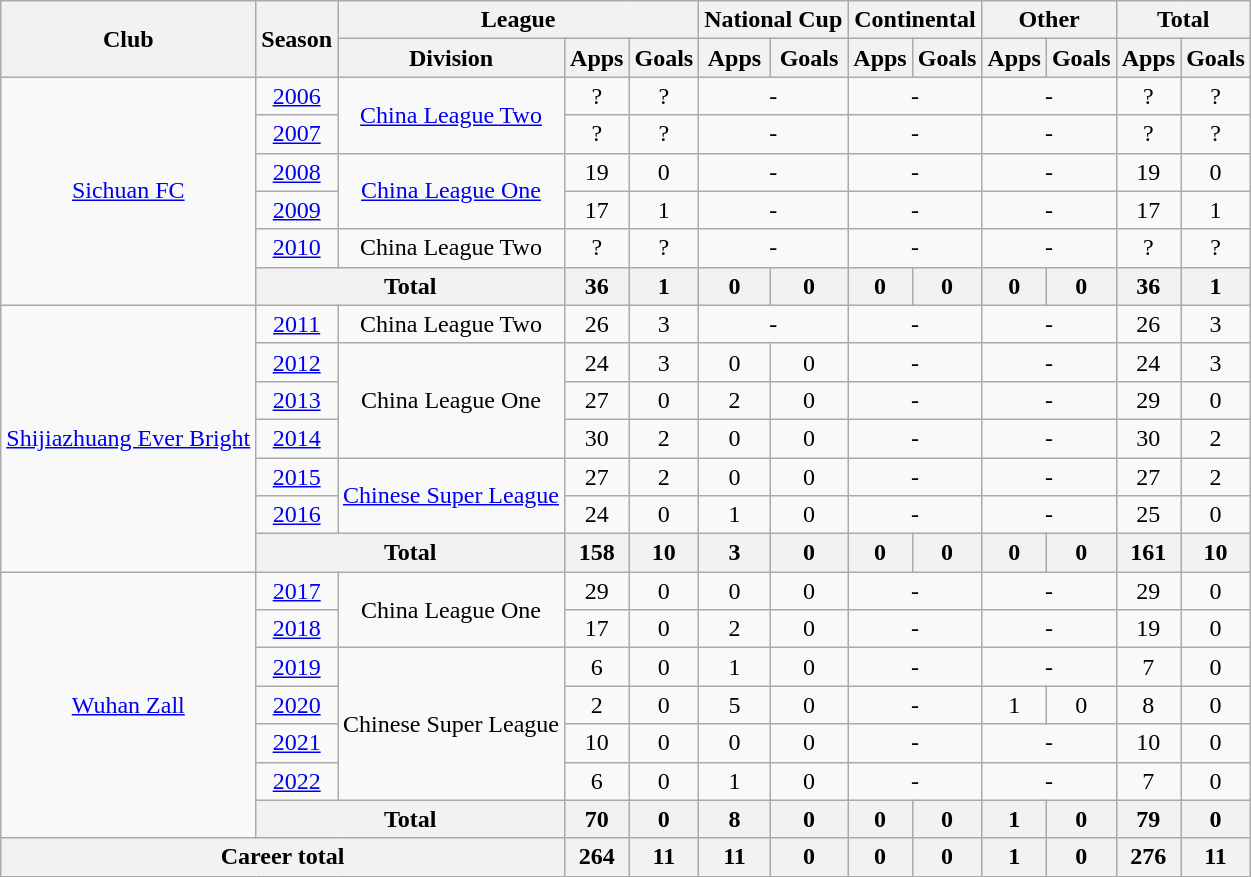<table class="wikitable" style="text-align: center">
<tr>
<th rowspan="2">Club</th>
<th rowspan="2">Season</th>
<th colspan="3">League</th>
<th colspan="2">National Cup</th>
<th colspan="2">Continental</th>
<th colspan="2">Other</th>
<th colspan="2">Total</th>
</tr>
<tr>
<th>Division</th>
<th>Apps</th>
<th>Goals</th>
<th>Apps</th>
<th>Goals</th>
<th>Apps</th>
<th>Goals</th>
<th>Apps</th>
<th>Goals</th>
<th>Apps</th>
<th>Goals</th>
</tr>
<tr>
<td rowspan=6><a href='#'>Sichuan FC</a></td>
<td><a href='#'>2006</a></td>
<td rowspan="2"><a href='#'>China League Two</a></td>
<td>?</td>
<td>?</td>
<td colspan="2">-</td>
<td colspan="2">-</td>
<td colspan="2">-</td>
<td>?</td>
<td>?</td>
</tr>
<tr>
<td><a href='#'>2007</a></td>
<td>?</td>
<td>?</td>
<td colspan="2">-</td>
<td colspan="2">-</td>
<td colspan="2">-</td>
<td>?</td>
<td>?</td>
</tr>
<tr>
<td><a href='#'>2008</a></td>
<td rowspan="2"><a href='#'>China League One</a></td>
<td>19</td>
<td>0</td>
<td colspan="2">-</td>
<td colspan="2">-</td>
<td colspan="2">-</td>
<td>19</td>
<td>0</td>
</tr>
<tr>
<td><a href='#'>2009</a></td>
<td>17</td>
<td>1</td>
<td colspan="2">-</td>
<td colspan="2">-</td>
<td colspan="2">-</td>
<td>17</td>
<td>1</td>
</tr>
<tr>
<td><a href='#'>2010</a></td>
<td>China League Two</td>
<td>?</td>
<td>?</td>
<td colspan="2">-</td>
<td colspan="2">-</td>
<td colspan="2">-</td>
<td>?</td>
<td>?</td>
</tr>
<tr>
<th colspan="2"><strong>Total</strong></th>
<th>36</th>
<th>1</th>
<th>0</th>
<th>0</th>
<th>0</th>
<th>0</th>
<th>0</th>
<th>0</th>
<th>36</th>
<th>1</th>
</tr>
<tr>
<td rowspan=7><a href='#'>Shijiazhuang Ever Bright</a></td>
<td><a href='#'>2011</a></td>
<td>China League Two</td>
<td>26</td>
<td>3</td>
<td colspan="2">-</td>
<td colspan="2">-</td>
<td colspan="2">-</td>
<td>26</td>
<td>3</td>
</tr>
<tr>
<td><a href='#'>2012</a></td>
<td rowspan=3>China League One</td>
<td>24</td>
<td>3</td>
<td>0</td>
<td>0</td>
<td colspan="2">-</td>
<td colspan="2">-</td>
<td>24</td>
<td>3</td>
</tr>
<tr>
<td><a href='#'>2013</a></td>
<td>27</td>
<td>0</td>
<td>2</td>
<td>0</td>
<td colspan="2">-</td>
<td colspan="2">-</td>
<td>29</td>
<td>0</td>
</tr>
<tr>
<td><a href='#'>2014</a></td>
<td>30</td>
<td>2</td>
<td>0</td>
<td>0</td>
<td colspan="2">-</td>
<td colspan="2">-</td>
<td>30</td>
<td>2</td>
</tr>
<tr>
<td><a href='#'>2015</a></td>
<td rowspan="2"><a href='#'>Chinese Super League</a></td>
<td>27</td>
<td>2</td>
<td>0</td>
<td>0</td>
<td colspan="2">-</td>
<td colspan="2">-</td>
<td>27</td>
<td>2</td>
</tr>
<tr>
<td><a href='#'>2016</a></td>
<td>24</td>
<td>0</td>
<td>1</td>
<td>0</td>
<td colspan="2">-</td>
<td colspan="2">-</td>
<td>25</td>
<td>0</td>
</tr>
<tr>
<th colspan="2"><strong>Total</strong></th>
<th>158</th>
<th>10</th>
<th>3</th>
<th>0</th>
<th>0</th>
<th>0</th>
<th>0</th>
<th>0</th>
<th>161</th>
<th>10</th>
</tr>
<tr>
<td rowspan=7><a href='#'>Wuhan Zall</a></td>
<td><a href='#'>2017</a></td>
<td rowspan=2>China League One</td>
<td>29</td>
<td>0</td>
<td>0</td>
<td>0</td>
<td colspan="2">-</td>
<td colspan="2">-</td>
<td>29</td>
<td>0</td>
</tr>
<tr>
<td><a href='#'>2018</a></td>
<td>17</td>
<td>0</td>
<td>2</td>
<td>0</td>
<td colspan="2">-</td>
<td colspan="2">-</td>
<td>19</td>
<td>0</td>
</tr>
<tr>
<td><a href='#'>2019</a></td>
<td rowspan=4>Chinese Super League</td>
<td>6</td>
<td>0</td>
<td>1</td>
<td>0</td>
<td colspan="2">-</td>
<td colspan="2">-</td>
<td>7</td>
<td>0</td>
</tr>
<tr>
<td><a href='#'>2020</a></td>
<td>2</td>
<td>0</td>
<td>5</td>
<td>0</td>
<td colspan="2">-</td>
<td>1</td>
<td>0</td>
<td>8</td>
<td>0</td>
</tr>
<tr>
<td><a href='#'>2021</a></td>
<td>10</td>
<td>0</td>
<td>0</td>
<td>0</td>
<td colspan="2">-</td>
<td colspan="2">-</td>
<td>10</td>
<td>0</td>
</tr>
<tr>
<td><a href='#'>2022</a></td>
<td>6</td>
<td>0</td>
<td>1</td>
<td>0</td>
<td colspan="2">-</td>
<td colspan="2">-</td>
<td>7</td>
<td>0</td>
</tr>
<tr>
<th colspan="2"><strong>Total</strong></th>
<th>70</th>
<th>0</th>
<th>8</th>
<th>0</th>
<th>0</th>
<th>0</th>
<th>1</th>
<th>0</th>
<th>79</th>
<th>0</th>
</tr>
<tr>
<th colspan=3>Career total</th>
<th>264</th>
<th>11</th>
<th>11</th>
<th>0</th>
<th>0</th>
<th>0</th>
<th>1</th>
<th>0</th>
<th>276</th>
<th>11</th>
</tr>
</table>
